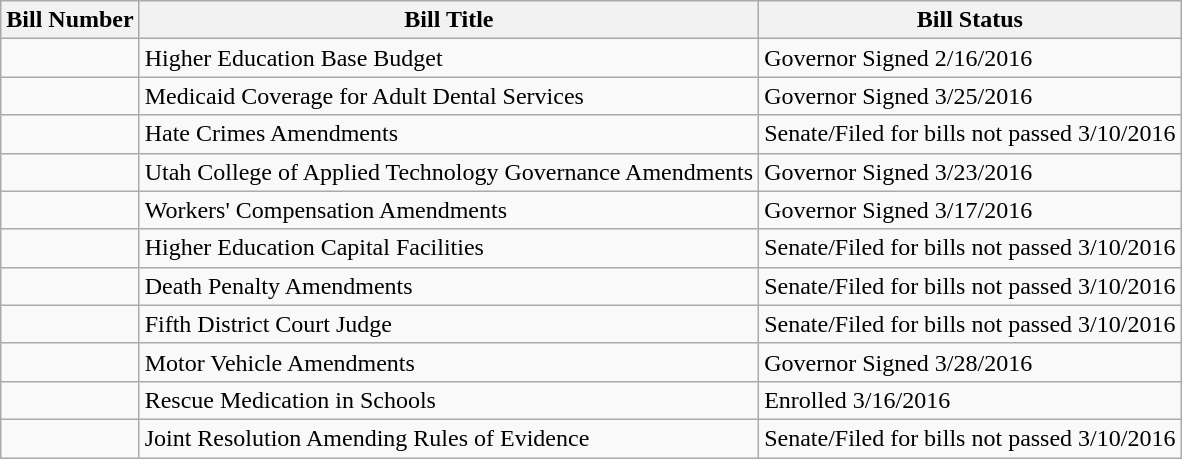<table class="wikitable">
<tr>
<th>Bill Number</th>
<th>Bill Title</th>
<th>Bill Status</th>
</tr>
<tr>
<td></td>
<td>Higher Education Base Budget</td>
<td>Governor Signed 2/16/2016</td>
</tr>
<tr>
<td></td>
<td>Medicaid Coverage for Adult Dental Services</td>
<td>Governor Signed 3/25/2016</td>
</tr>
<tr>
<td></td>
<td>Hate Crimes Amendments</td>
<td>Senate/Filed for bills not passed 3/10/2016</td>
</tr>
<tr>
<td></td>
<td>Utah College of Applied Technology Governance Amendments</td>
<td>Governor Signed 3/23/2016</td>
</tr>
<tr>
<td></td>
<td>Workers' Compensation Amendments</td>
<td>Governor Signed 3/17/2016</td>
</tr>
<tr>
<td></td>
<td>Higher Education Capital Facilities</td>
<td>Senate/Filed for bills not passed 3/10/2016</td>
</tr>
<tr>
<td></td>
<td>Death Penalty Amendments</td>
<td>Senate/Filed for bills not passed 3/10/2016</td>
</tr>
<tr>
<td></td>
<td>Fifth District Court Judge</td>
<td>Senate/Filed for bills not passed 3/10/2016</td>
</tr>
<tr>
<td></td>
<td>Motor Vehicle Amendments</td>
<td>Governor Signed 3/28/2016</td>
</tr>
<tr>
<td></td>
<td>Rescue Medication in Schools</td>
<td>Enrolled 3/16/2016</td>
</tr>
<tr>
<td></td>
<td>Joint Resolution Amending Rules of Evidence</td>
<td>Senate/Filed for bills not passed 3/10/2016</td>
</tr>
</table>
